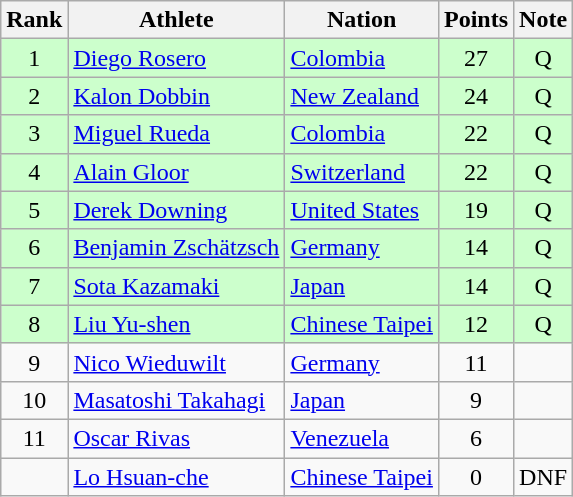<table class="wikitable sortable" style="text-align:center">
<tr>
<th>Rank</th>
<th>Athlete</th>
<th>Nation</th>
<th>Points</th>
<th>Note</th>
</tr>
<tr bgcolor=ccffcc>
<td>1</td>
<td align=left><a href='#'>Diego Rosero</a></td>
<td align=left> <a href='#'>Colombia</a></td>
<td>27</td>
<td>Q</td>
</tr>
<tr bgcolor=ccffcc>
<td>2</td>
<td align=left><a href='#'>Kalon Dobbin</a></td>
<td align=left> <a href='#'>New Zealand</a></td>
<td>24</td>
<td>Q</td>
</tr>
<tr bgcolor=ccffcc>
<td>3</td>
<td align=left><a href='#'>Miguel Rueda</a></td>
<td align=left> <a href='#'>Colombia</a></td>
<td>22</td>
<td>Q</td>
</tr>
<tr bgcolor=ccffcc>
<td>4</td>
<td align=left><a href='#'>Alain Gloor</a></td>
<td align=left> <a href='#'>Switzerland</a></td>
<td>22</td>
<td>Q</td>
</tr>
<tr bgcolor=ccffcc>
<td>5</td>
<td align=left><a href='#'>Derek Downing</a></td>
<td align=left> <a href='#'>United States</a></td>
<td>19</td>
<td>Q</td>
</tr>
<tr bgcolor=ccffcc>
<td>6</td>
<td align=left><a href='#'>Benjamin Zschätzsch</a></td>
<td align=left> <a href='#'>Germany</a></td>
<td>14</td>
<td>Q</td>
</tr>
<tr bgcolor=ccffcc>
<td>7</td>
<td align=left><a href='#'>Sota Kazamaki</a></td>
<td align=left> <a href='#'>Japan</a></td>
<td>14</td>
<td>Q</td>
</tr>
<tr bgcolor=ccffcc>
<td>8</td>
<td align=left><a href='#'>Liu Yu-shen</a></td>
<td align=left> <a href='#'>Chinese Taipei</a></td>
<td>12</td>
<td>Q</td>
</tr>
<tr>
<td>9</td>
<td align=left><a href='#'>Nico Wieduwilt</a></td>
<td align=left> <a href='#'>Germany</a></td>
<td>11</td>
<td></td>
</tr>
<tr>
<td>10</td>
<td align=left><a href='#'>Masatoshi Takahagi</a></td>
<td align=left> <a href='#'>Japan</a></td>
<td>9</td>
<td></td>
</tr>
<tr>
<td>11</td>
<td align=left><a href='#'>Oscar Rivas</a></td>
<td align=left> <a href='#'>Venezuela</a></td>
<td>6</td>
<td></td>
</tr>
<tr>
<td></td>
<td align=left><a href='#'>Lo Hsuan-che</a></td>
<td align=left> <a href='#'>Chinese Taipei</a></td>
<td>0</td>
<td>DNF</td>
</tr>
</table>
